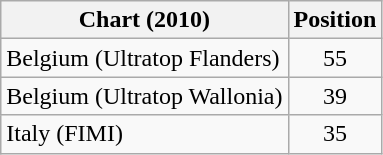<table class="wikitable sortable">
<tr>
<th>Chart (2010)</th>
<th>Position</th>
</tr>
<tr>
<td>Belgium (Ultratop Flanders)</td>
<td style="text-align:center;">55</td>
</tr>
<tr>
<td>Belgium (Ultratop Wallonia)</td>
<td style="text-align:center;">39</td>
</tr>
<tr>
<td>Italy (FIMI)</td>
<td style="text-align:center;">35</td>
</tr>
</table>
